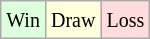<table class="wikitable">
<tr>
<td style="background: #ddffdd;"><small>Win</small></td>
<td bgcolor="#ffffdd"><small>Draw</small></td>
<td style="background: #ffdddd;"><small>Loss</small></td>
</tr>
</table>
